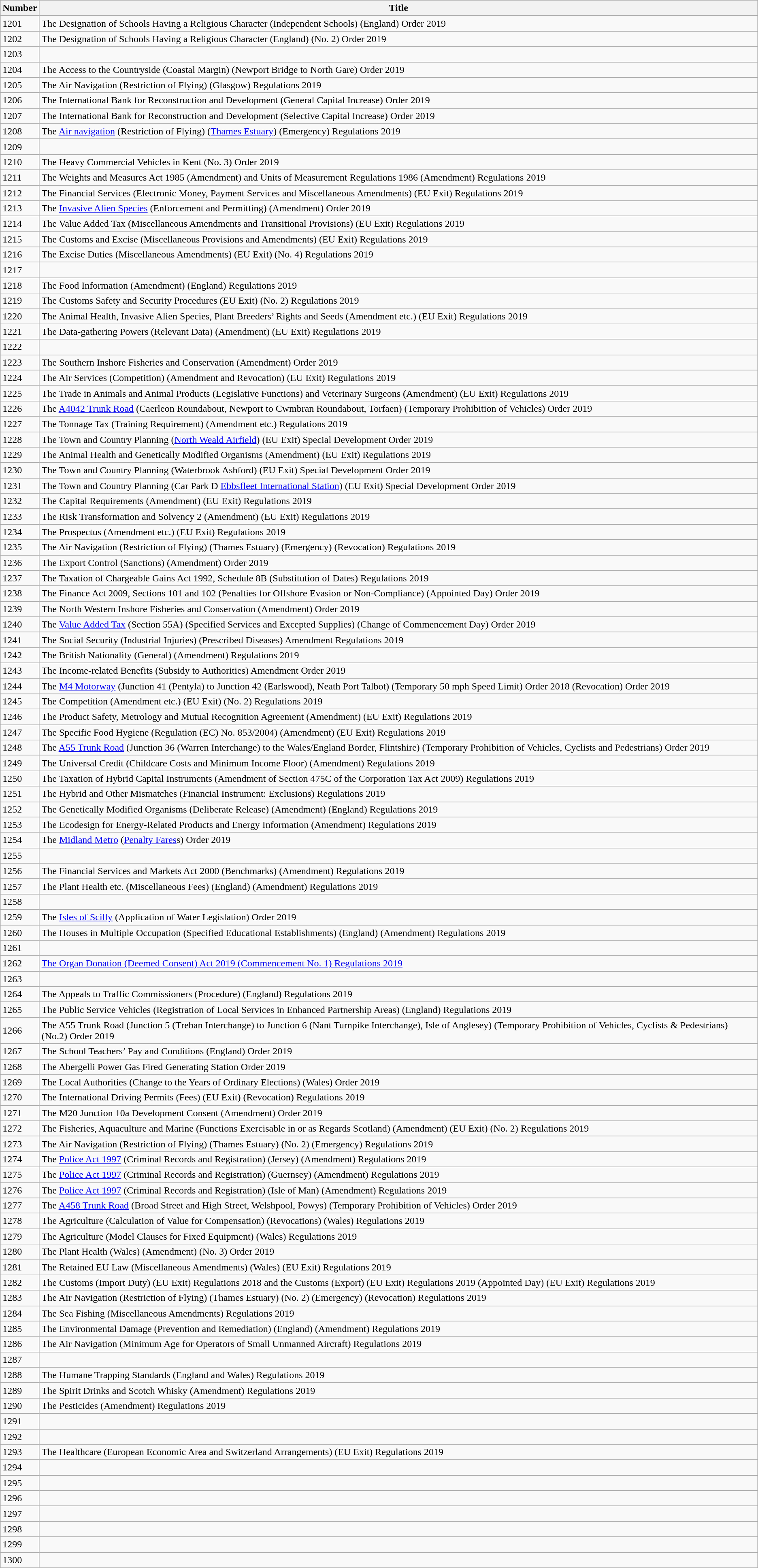<table class="wikitable collapsible">
<tr>
<th>Number</th>
<th>Title</th>
</tr>
<tr>
<td>1201</td>
<td>The Designation of Schools Having a Religious Character (Independent Schools) (England) Order 2019</td>
</tr>
<tr>
<td>1202</td>
<td>The Designation of Schools Having a Religious Character (England) (No. 2) Order 2019</td>
</tr>
<tr>
<td>1203</td>
<td></td>
</tr>
<tr>
<td>1204</td>
<td>The Access to the Countryside (Coastal Margin) (Newport Bridge to North Gare) Order 2019</td>
</tr>
<tr>
<td>1205</td>
<td>The Air Navigation (Restriction of Flying) (Glasgow) Regulations 2019</td>
</tr>
<tr>
<td>1206</td>
<td>The International Bank for Reconstruction and Development (General Capital Increase) Order 2019</td>
</tr>
<tr>
<td>1207</td>
<td>The International Bank for Reconstruction and Development (Selective Capital Increase) Order 2019</td>
</tr>
<tr>
<td>1208</td>
<td>The <a href='#'>Air navigation</a> (Restriction of Flying) (<a href='#'>Thames Estuary</a>) (Emergency) Regulations 2019</td>
</tr>
<tr>
<td>1209</td>
<td></td>
</tr>
<tr>
<td>1210</td>
<td>The Heavy Commercial Vehicles in Kent (No. 3) Order 2019</td>
</tr>
<tr>
<td>1211</td>
<td>The Weights and Measures Act 1985 (Amendment) and Units of Measurement Regulations 1986 (Amendment) Regulations 2019</td>
</tr>
<tr>
<td>1212</td>
<td>The Financial Services (Electronic Money, Payment Services and Miscellaneous Amendments) (EU Exit) Regulations 2019</td>
</tr>
<tr>
<td>1213</td>
<td>The <a href='#'>Invasive Alien Species</a> (Enforcement and Permitting) (Amendment) Order 2019</td>
</tr>
<tr>
<td>1214</td>
<td>The Value Added Tax (Miscellaneous Amendments and Transitional Provisions) (EU Exit) Regulations 2019</td>
</tr>
<tr>
<td>1215</td>
<td>The Customs and Excise (Miscellaneous Provisions and Amendments) (EU Exit) Regulations 2019</td>
</tr>
<tr>
<td>1216</td>
<td>The Excise Duties (Miscellaneous Amendments) (EU Exit) (No. 4) Regulations 2019</td>
</tr>
<tr>
<td>1217</td>
<td></td>
</tr>
<tr>
<td>1218</td>
<td>The Food Information (Amendment) (England) Regulations 2019</td>
</tr>
<tr>
<td>1219</td>
<td>The Customs Safety and Security Procedures (EU Exit) (No. 2) Regulations 2019</td>
</tr>
<tr>
<td>1220</td>
<td>The Animal Health, Invasive Alien Species, Plant Breeders’ Rights and Seeds (Amendment etc.) (EU Exit) Regulations 2019</td>
</tr>
<tr>
<td>1221</td>
<td>The Data-gathering Powers (Relevant Data) (Amendment) (EU Exit) Regulations 2019</td>
</tr>
<tr>
<td>1222</td>
<td></td>
</tr>
<tr>
<td>1223</td>
<td>The Southern Inshore Fisheries and Conservation (Amendment) Order 2019</td>
</tr>
<tr>
<td>1224</td>
<td>The Air Services (Competition) (Amendment and Revocation) (EU Exit) Regulations 2019</td>
</tr>
<tr>
<td>1225</td>
<td>The Trade in Animals and Animal Products (Legislative Functions) and Veterinary Surgeons (Amendment) (EU Exit) Regulations 2019</td>
</tr>
<tr>
<td>1226</td>
<td>The <a href='#'>A4042 Trunk Road</a> (Caerleon Roundabout, Newport to Cwmbran Roundabout, Torfaen) (Temporary Prohibition of Vehicles) Order 2019</td>
</tr>
<tr>
<td>1227</td>
<td>The Tonnage Tax (Training Requirement) (Amendment etc.) Regulations 2019</td>
</tr>
<tr>
<td>1228</td>
<td>The Town and Country Planning (<a href='#'>North Weald Airfield</a>) (EU Exit) Special Development Order 2019</td>
</tr>
<tr>
<td>1229</td>
<td>The Animal Health and Genetically Modified Organisms (Amendment) (EU Exit) Regulations 2019</td>
</tr>
<tr>
<td>1230</td>
<td>The Town and Country Planning (Waterbrook Ashford) (EU Exit) Special Development Order 2019</td>
</tr>
<tr>
<td>1231</td>
<td>The Town and Country Planning (Car Park D <a href='#'>Ebbsfleet International Station</a>) (EU Exit) Special Development Order 2019</td>
</tr>
<tr>
<td>1232</td>
<td>The Capital Requirements (Amendment) (EU Exit) Regulations 2019</td>
</tr>
<tr>
<td>1233</td>
<td>The Risk Transformation and Solvency 2 (Amendment) (EU Exit) Regulations 2019</td>
</tr>
<tr>
<td>1234</td>
<td>The Prospectus (Amendment etc.) (EU Exit) Regulations 2019</td>
</tr>
<tr>
<td>1235</td>
<td>The Air Navigation (Restriction of Flying) (Thames Estuary) (Emergency) (Revocation) Regulations 2019</td>
</tr>
<tr>
<td>1236</td>
<td>The Export Control (Sanctions) (Amendment) Order 2019</td>
</tr>
<tr>
<td>1237</td>
<td>The Taxation of Chargeable Gains Act 1992, Schedule 8B (Substitution of Dates) Regulations 2019</td>
</tr>
<tr>
<td>1238</td>
<td>The Finance Act 2009, Sections 101 and 102 (Penalties for Offshore Evasion or Non-Compliance) (Appointed Day) Order 2019</td>
</tr>
<tr>
<td>1239</td>
<td>The North Western Inshore Fisheries and Conservation (Amendment) Order 2019</td>
</tr>
<tr>
<td>1240</td>
<td>The <a href='#'>Value Added Tax</a> (Section 55A) (Specified Services and Excepted Supplies) (Change of Commencement Day) Order 2019</td>
</tr>
<tr>
<td>1241</td>
<td>The Social Security (Industrial Injuries) (Prescribed Diseases) Amendment Regulations 2019</td>
</tr>
<tr>
<td>1242</td>
<td>The British Nationality (General) (Amendment) Regulations 2019</td>
</tr>
<tr>
<td>1243</td>
<td>The Income-related Benefits (Subsidy to Authorities) Amendment Order 2019</td>
</tr>
<tr>
<td>1244</td>
<td>The <a href='#'>M4 Motorway</a> (Junction 41 (Pentyla) to Junction 42 (Earlswood), Neath Port Talbot) (Temporary 50 mph Speed Limit) Order 2018 (Revocation) Order 2019</td>
</tr>
<tr>
<td>1245</td>
<td>The Competition (Amendment etc.) (EU Exit) (No. 2) Regulations 2019</td>
</tr>
<tr>
<td>1246</td>
<td>The Product Safety, Metrology and Mutual Recognition Agreement (Amendment) (EU Exit) Regulations 2019</td>
</tr>
<tr>
<td>1247</td>
<td>The Specific Food Hygiene (Regulation (EC) No. 853/2004) (Amendment) (EU Exit) Regulations 2019</td>
</tr>
<tr>
<td>1248</td>
<td>The <a href='#'>A55 Trunk Road</a> (Junction 36 (Warren Interchange) to the Wales/England Border, Flintshire) (Temporary Prohibition of Vehicles, Cyclists and Pedestrians) Order 2019</td>
</tr>
<tr>
<td>1249</td>
<td>The Universal Credit (Childcare Costs and Minimum Income Floor) (Amendment) Regulations 2019</td>
</tr>
<tr>
<td>1250</td>
<td>The Taxation of Hybrid Capital Instruments (Amendment of Section 475C of the Corporation Tax Act 2009) Regulations 2019</td>
</tr>
<tr>
<td>1251</td>
<td>The Hybrid and Other Mismatches (Financial Instrument: Exclusions) Regulations 2019</td>
</tr>
<tr>
<td>1252</td>
<td>The Genetically Modified Organisms (Deliberate Release) (Amendment) (England) Regulations 2019</td>
</tr>
<tr>
<td>1253</td>
<td>The Ecodesign for Energy-Related Products and Energy Information (Amendment) Regulations 2019</td>
</tr>
<tr>
<td>1254</td>
<td>The <a href='#'>Midland Metro</a> (<a href='#'>Penalty Fares</a>s) Order 2019</td>
</tr>
<tr>
<td>1255</td>
<td></td>
</tr>
<tr>
<td>1256</td>
<td>The Financial Services and Markets Act 2000 (Benchmarks) (Amendment) Regulations 2019</td>
</tr>
<tr>
<td>1257</td>
<td>The Plant Health etc. (Miscellaneous Fees) (England) (Amendment) Regulations 2019</td>
</tr>
<tr>
<td>1258</td>
<td></td>
</tr>
<tr>
<td>1259</td>
<td>The <a href='#'>Isles of Scilly</a> (Application of Water Legislation) Order 2019</td>
</tr>
<tr>
<td>1260</td>
<td>The Houses in Multiple Occupation (Specified Educational Establishments) (England) (Amendment) Regulations 2019</td>
</tr>
<tr>
<td>1261</td>
<td></td>
</tr>
<tr>
<td>1262</td>
<td><a href='#'>The Organ Donation (Deemed Consent) Act 2019 (Commencement No. 1) Regulations 2019</a></td>
</tr>
<tr>
<td>1263</td>
<td></td>
</tr>
<tr>
<td>1264</td>
<td>The Appeals to Traffic Commissioners (Procedure) (England) Regulations 2019</td>
</tr>
<tr>
<td>1265</td>
<td>The Public Service Vehicles (Registration of Local Services in Enhanced Partnership Areas) (England) Regulations 2019</td>
</tr>
<tr>
<td>1266</td>
<td>The A55 Trunk Road (Junction 5 (Treban Interchange) to Junction 6 (Nant Turnpike Interchange), Isle of Anglesey) (Temporary Prohibition of Vehicles, Cyclists & Pedestrians) (No.2) Order 2019</td>
</tr>
<tr>
<td>1267</td>
<td>The School Teachers’ Pay and Conditions (England) Order 2019</td>
</tr>
<tr>
<td>1268</td>
<td>The Abergelli Power Gas Fired Generating Station Order 2019</td>
</tr>
<tr>
<td>1269</td>
<td>The Local Authorities (Change to the Years of Ordinary Elections) (Wales) Order 2019</td>
</tr>
<tr>
<td>1270</td>
<td>The International Driving Permits (Fees) (EU Exit) (Revocation) Regulations 2019</td>
</tr>
<tr>
<td>1271</td>
<td>The M20 Junction 10a Development Consent (Amendment) Order 2019</td>
</tr>
<tr>
<td>1272</td>
<td>The Fisheries, Aquaculture and Marine (Functions Exercisable in or as Regards Scotland) (Amendment) (EU Exit) (No. 2) Regulations 2019</td>
</tr>
<tr>
<td>1273</td>
<td>The Air Navigation (Restriction of Flying) (Thames Estuary) (No. 2) (Emergency) Regulations 2019</td>
</tr>
<tr>
<td>1274</td>
<td>The <a href='#'>Police Act 1997</a> (Criminal Records and Registration) (Jersey) (Amendment) Regulations 2019</td>
</tr>
<tr>
<td>1275</td>
<td>The <a href='#'>Police Act 1997</a> (Criminal Records and Registration) (Guernsey) (Amendment) Regulations 2019</td>
</tr>
<tr>
<td>1276</td>
<td>The <a href='#'>Police Act 1997</a> (Criminal Records and Registration) (Isle of Man) (Amendment) Regulations 2019</td>
</tr>
<tr>
<td>1277</td>
<td>The <a href='#'>A458 Trunk Road</a> (Broad Street and High Street, Welshpool, Powys) (Temporary Prohibition of Vehicles) Order 2019</td>
</tr>
<tr>
<td>1278</td>
<td>The Agriculture (Calculation of Value for Compensation) (Revocations) (Wales) Regulations 2019</td>
</tr>
<tr>
<td>1279</td>
<td>The Agriculture (Model Clauses for Fixed Equipment) (Wales) Regulations 2019</td>
</tr>
<tr>
<td>1280</td>
<td>The Plant Health (Wales) (Amendment) (No. 3) Order 2019</td>
</tr>
<tr>
<td>1281</td>
<td>The Retained EU Law (Miscellaneous Amendments) (Wales) (EU Exit) Regulations 2019</td>
</tr>
<tr>
<td>1282</td>
<td>The Customs (Import Duty) (EU Exit) Regulations 2018 and the Customs (Export) (EU Exit) Regulations 2019 (Appointed Day) (EU Exit) Regulations 2019</td>
</tr>
<tr>
<td>1283</td>
<td>The Air Navigation (Restriction of Flying) (Thames Estuary) (No. 2) (Emergency) (Revocation) Regulations 2019</td>
</tr>
<tr>
<td>1284</td>
<td>The Sea Fishing (Miscellaneous Amendments) Regulations 2019</td>
</tr>
<tr>
<td>1285</td>
<td>The Environmental Damage (Prevention and Remediation) (England) (Amendment) Regulations 2019</td>
</tr>
<tr>
<td>1286</td>
<td>The Air Navigation (Minimum Age for Operators of Small Unmanned Aircraft) Regulations 2019</td>
</tr>
<tr>
<td>1287</td>
<td></td>
</tr>
<tr>
<td>1288</td>
<td>The Humane Trapping Standards (England and Wales) Regulations 2019</td>
</tr>
<tr>
<td>1289</td>
<td>The Spirit Drinks and Scotch Whisky (Amendment) Regulations 2019</td>
</tr>
<tr>
<td>1290</td>
<td>The Pesticides (Amendment) Regulations 2019</td>
</tr>
<tr>
<td>1291</td>
<td></td>
</tr>
<tr>
<td>1292</td>
<td></td>
</tr>
<tr>
<td>1293</td>
<td>The Healthcare (European Economic Area and Switzerland Arrangements) (EU Exit) Regulations 2019</td>
</tr>
<tr>
<td>1294</td>
<td></td>
</tr>
<tr>
<td>1295</td>
<td></td>
</tr>
<tr>
<td>1296</td>
<td></td>
</tr>
<tr>
<td>1297</td>
<td></td>
</tr>
<tr>
<td>1298</td>
<td></td>
</tr>
<tr>
<td>1299</td>
<td></td>
</tr>
<tr>
<td>1300</td>
<td></td>
</tr>
</table>
